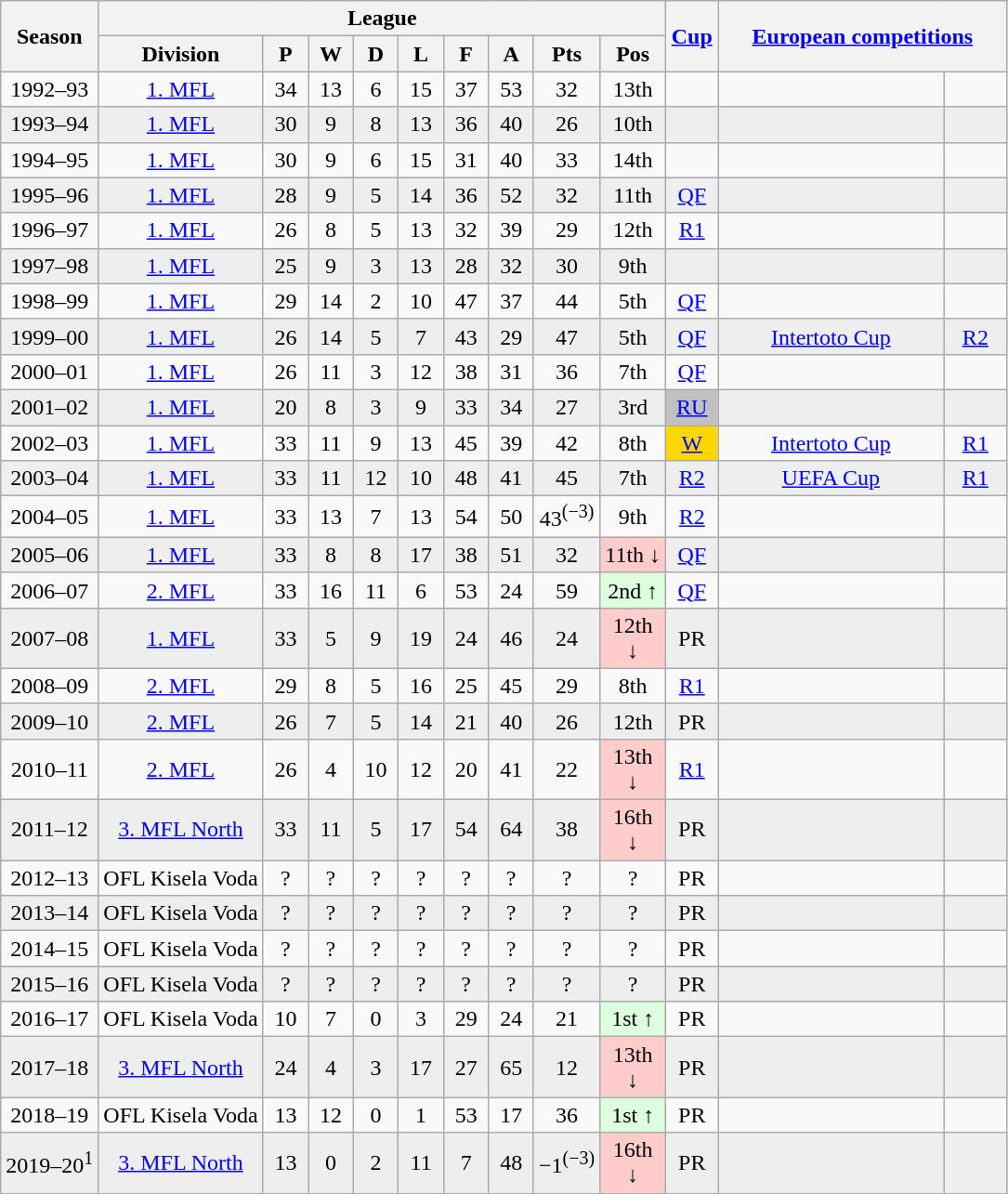<table class="wikitable" style="text-align:center; font-size:100%">
<tr>
<th rowspan=2>Season</th>
<th colspan=9>League</th>
<th rowspan=2 width="30"><a href='#'>Cup</a></th>
<th rowspan=2 colspan=2 width="200"><a href='#'>European competitions</a></th>
</tr>
<tr>
<th>Division</th>
<th width="25">P</th>
<th width="25">W</th>
<th width="25">D</th>
<th width="25">L</th>
<th width="25">F</th>
<th width="25">A</th>
<th width="25">Pts</th>
<th width="40">Pos</th>
</tr>
<tr>
<td>1992–93</td>
<td><a href='#'>1. MFL</a></td>
<td>34</td>
<td>13</td>
<td>6</td>
<td>15</td>
<td>37</td>
<td>53</td>
<td>32</td>
<td>13th</td>
<td></td>
<td></td>
<td></td>
</tr>
<tr bgcolor=#EEEEEE>
<td>1993–94</td>
<td><a href='#'>1. MFL</a></td>
<td>30</td>
<td>9</td>
<td>8</td>
<td>13</td>
<td>36</td>
<td>40</td>
<td>26</td>
<td>10th</td>
<td></td>
<td></td>
<td></td>
</tr>
<tr>
<td>1994–95</td>
<td><a href='#'>1. MFL</a></td>
<td>30</td>
<td>9</td>
<td>6</td>
<td>15</td>
<td>31</td>
<td>40</td>
<td>33</td>
<td>14th</td>
<td></td>
<td></td>
<td></td>
</tr>
<tr bgcolor=#EEEEEE>
<td>1995–96</td>
<td><a href='#'>1. MFL</a></td>
<td>28</td>
<td>9</td>
<td>5</td>
<td>14</td>
<td>36</td>
<td>52</td>
<td>32</td>
<td>11th</td>
<td><a href='#'>QF</a></td>
<td></td>
<td></td>
</tr>
<tr>
<td>1996–97</td>
<td><a href='#'>1. MFL</a></td>
<td>26</td>
<td>8</td>
<td>5</td>
<td>13</td>
<td>32</td>
<td>39</td>
<td>29</td>
<td>12th</td>
<td><a href='#'>R1</a></td>
<td></td>
<td></td>
</tr>
<tr bgcolor=#EEEEEE>
<td>1997–98</td>
<td><a href='#'>1. MFL</a></td>
<td>25</td>
<td>9</td>
<td>3</td>
<td>13</td>
<td>28</td>
<td>32</td>
<td>30</td>
<td>9th</td>
<td></td>
<td></td>
<td></td>
</tr>
<tr>
<td>1998–99</td>
<td><a href='#'>1. MFL</a></td>
<td>29</td>
<td>14</td>
<td>2</td>
<td>10</td>
<td>47</td>
<td>37</td>
<td>44</td>
<td>5th</td>
<td><a href='#'>QF</a></td>
<td></td>
<td></td>
</tr>
<tr bgcolor=#EEEEEE>
<td>1999–00</td>
<td><a href='#'>1. MFL</a></td>
<td>26</td>
<td>14</td>
<td>5</td>
<td>7</td>
<td>43</td>
<td>29</td>
<td>47</td>
<td>5th</td>
<td><a href='#'>QF</a></td>
<td><a href='#'>Intertoto Cup</a></td>
<td><a href='#'>R2</a></td>
</tr>
<tr>
<td>2000–01</td>
<td><a href='#'>1. MFL</a></td>
<td>26</td>
<td>11</td>
<td>3</td>
<td>12</td>
<td>38</td>
<td>31</td>
<td>36</td>
<td>7th</td>
<td><a href='#'>QF</a></td>
<td></td>
<td></td>
</tr>
<tr bgcolor=#EEEEEE>
<td>2001–02</td>
<td><a href='#'>1. MFL</a></td>
<td>20</td>
<td>8</td>
<td>3</td>
<td>9</td>
<td>33</td>
<td>34</td>
<td>27</td>
<td>3rd</td>
<td bgcolor=silver><a href='#'>RU</a></td>
<td></td>
<td></td>
</tr>
<tr>
<td>2002–03</td>
<td><a href='#'>1. MFL</a></td>
<td>33</td>
<td>11</td>
<td>9</td>
<td>13</td>
<td>45</td>
<td>39</td>
<td>42</td>
<td>8th</td>
<td bgcolor="gold"><a href='#'>W</a></td>
<td><a href='#'>Intertoto Cup</a></td>
<td><a href='#'>R1</a></td>
</tr>
<tr bgcolor=#EEEEEE>
<td>2003–04</td>
<td><a href='#'>1. MFL</a></td>
<td>33</td>
<td>11</td>
<td>12</td>
<td>10</td>
<td>48</td>
<td>41</td>
<td>45</td>
<td>7th</td>
<td><a href='#'>R2</a></td>
<td><a href='#'>UEFA Cup</a></td>
<td><a href='#'>R1</a></td>
</tr>
<tr>
<td>2004–05</td>
<td><a href='#'>1. MFL</a></td>
<td>33</td>
<td>13</td>
<td>7</td>
<td>13</td>
<td>54</td>
<td>50</td>
<td>43<sup>(−3)</sup></td>
<td>9th</td>
<td><a href='#'>R2</a></td>
<td></td>
<td></td>
</tr>
<tr bgcolor=#EEEEEE>
<td>2005–06</td>
<td><a href='#'>1. MFL</a></td>
<td>33</td>
<td>8</td>
<td>8</td>
<td>17</td>
<td>38</td>
<td>51</td>
<td>32</td>
<td bgcolor="#FFCCCC">11th ↓</td>
<td><a href='#'>QF</a></td>
<td></td>
<td></td>
</tr>
<tr>
<td>2006–07</td>
<td><a href='#'>2. MFL</a></td>
<td>33</td>
<td>16</td>
<td>11</td>
<td>6</td>
<td>53</td>
<td>24</td>
<td>59</td>
<td bgcolor="#DDFFDD">2nd ↑</td>
<td><a href='#'>QF</a></td>
<td></td>
<td></td>
</tr>
<tr bgcolor=#EEEEEE>
<td>2007–08</td>
<td><a href='#'>1. MFL</a></td>
<td>33</td>
<td>5</td>
<td>9</td>
<td>19</td>
<td>24</td>
<td>46</td>
<td>24</td>
<td bgcolor="#FFCCCC">12th ↓</td>
<td>PR</td>
<td></td>
<td></td>
</tr>
<tr>
<td>2008–09</td>
<td><a href='#'>2. MFL</a></td>
<td>29</td>
<td>8</td>
<td>5</td>
<td>16</td>
<td>25</td>
<td>45</td>
<td>29</td>
<td>8th</td>
<td><a href='#'>R1</a></td>
<td></td>
<td></td>
</tr>
<tr bgcolor=#EEEEEE>
<td>2009–10</td>
<td><a href='#'>2. MFL</a></td>
<td>26</td>
<td>7</td>
<td>5</td>
<td>14</td>
<td>21</td>
<td>40</td>
<td>26</td>
<td>12th</td>
<td>PR</td>
<td></td>
<td></td>
</tr>
<tr>
<td>2010–11</td>
<td><a href='#'>2. MFL</a></td>
<td>26</td>
<td>4</td>
<td>10</td>
<td>12</td>
<td>20</td>
<td>41</td>
<td>22</td>
<td bgcolor="#FFCCCC">13th ↓</td>
<td><a href='#'>R1</a></td>
<td></td>
<td></td>
</tr>
<tr bgcolor=#EEEEEE>
<td>2011–12</td>
<td><a href='#'>3. MFL North</a></td>
<td>33</td>
<td>11</td>
<td>5</td>
<td>17</td>
<td>54</td>
<td>64</td>
<td>38</td>
<td bgcolor="#FFCCCC">16th ↓</td>
<td>PR</td>
<td></td>
<td></td>
</tr>
<tr>
<td>2012–13</td>
<td>OFL Kisela Voda</td>
<td>?</td>
<td>?</td>
<td>?</td>
<td>?</td>
<td>?</td>
<td>?</td>
<td>?</td>
<td>?</td>
<td>PR</td>
<td></td>
<td></td>
</tr>
<tr bgcolor=#EEEEEE>
<td>2013–14</td>
<td>OFL Kisela Voda</td>
<td>?</td>
<td>?</td>
<td>?</td>
<td>?</td>
<td>?</td>
<td>?</td>
<td>?</td>
<td>?</td>
<td>PR</td>
<td></td>
<td></td>
</tr>
<tr>
<td>2014–15</td>
<td>OFL Kisela Voda</td>
<td>?</td>
<td>?</td>
<td>?</td>
<td>?</td>
<td>?</td>
<td>?</td>
<td>?</td>
<td>?</td>
<td>PR</td>
<td></td>
<td></td>
</tr>
<tr bgcolor=#EEEEEE>
<td>2015–16</td>
<td>OFL Kisela Voda</td>
<td>?</td>
<td>?</td>
<td>?</td>
<td>?</td>
<td>?</td>
<td>?</td>
<td>?</td>
<td>?</td>
<td>PR</td>
<td></td>
<td></td>
</tr>
<tr>
<td>2016–17</td>
<td>OFL Kisela Voda</td>
<td>10</td>
<td>7</td>
<td>0</td>
<td>3</td>
<td>29</td>
<td>24</td>
<td>21</td>
<td bgcolor="#DDFFDD">1st ↑</td>
<td>PR</td>
<td></td>
<td></td>
</tr>
<tr bgcolor=#EEEEEE>
<td>2017–18</td>
<td><a href='#'>3. MFL North</a></td>
<td>24</td>
<td>4</td>
<td>3</td>
<td>17</td>
<td>27</td>
<td>65</td>
<td>12</td>
<td bgcolor="#FFCCCC">13th ↓</td>
<td>PR</td>
<td></td>
<td></td>
</tr>
<tr>
<td>2018–19</td>
<td>OFL Kisela Voda</td>
<td>13</td>
<td>12</td>
<td>0</td>
<td>1</td>
<td>53</td>
<td>17</td>
<td>36</td>
<td bgcolor="#DDFFDD">1st ↑</td>
<td>PR</td>
<td></td>
<td></td>
</tr>
<tr bgcolor=#EEEEEE>
<td>2019–20<sup>1</sup></td>
<td><a href='#'>3. MFL North</a></td>
<td>13</td>
<td>0</td>
<td>2</td>
<td>11</td>
<td>7</td>
<td>48</td>
<td>−1<sup>(−3)</sup></td>
<td bgcolor="#FFCCCC">16th ↓</td>
<td>PR</td>
<td></td>
<td></td>
</tr>
</table>
